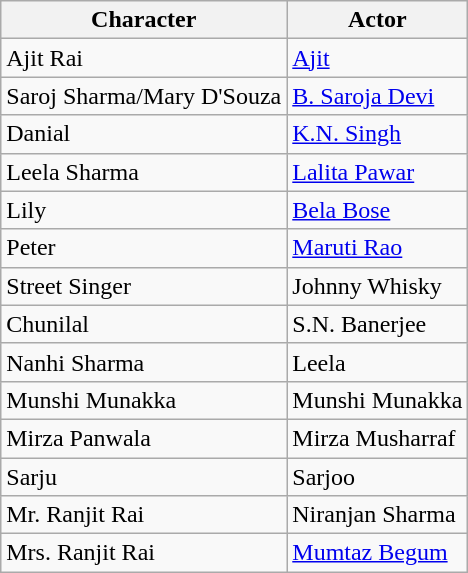<table class="wikitable">
<tr>
<th>Character</th>
<th>Actor</th>
</tr>
<tr>
<td>Ajit Rai</td>
<td><a href='#'>Ajit</a></td>
</tr>
<tr>
<td>Saroj Sharma/Mary D'Souza</td>
<td><a href='#'>B. Saroja Devi</a></td>
</tr>
<tr>
<td>Danial</td>
<td><a href='#'>K.N. Singh</a></td>
</tr>
<tr>
<td>Leela Sharma</td>
<td><a href='#'>Lalita Pawar</a></td>
</tr>
<tr>
<td>Lily</td>
<td><a href='#'>Bela Bose</a></td>
</tr>
<tr>
<td>Peter</td>
<td><a href='#'>Maruti Rao</a></td>
</tr>
<tr>
<td>Street Singer</td>
<td>Johnny Whisky</td>
</tr>
<tr>
<td>Chunilal</td>
<td>S.N. Banerjee</td>
</tr>
<tr>
<td>Nanhi Sharma</td>
<td>Leela</td>
</tr>
<tr>
<td>Munshi Munakka</td>
<td>Munshi Munakka</td>
</tr>
<tr>
<td>Mirza Panwala</td>
<td>Mirza Musharraf</td>
</tr>
<tr>
<td>Sarju</td>
<td>Sarjoo</td>
</tr>
<tr>
<td>Mr. Ranjit Rai</td>
<td>Niranjan Sharma</td>
</tr>
<tr>
<td>Mrs. Ranjit Rai</td>
<td><a href='#'>Mumtaz Begum</a></td>
</tr>
</table>
